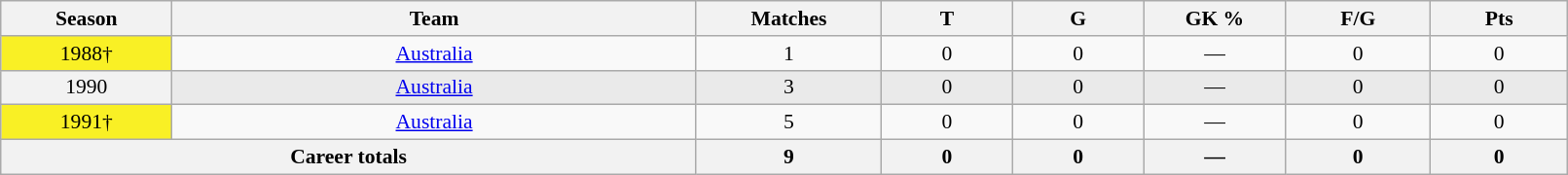<table class="wikitable sortable"  style="font-size:90%; text-align:center; width:85%;">
<tr>
<th width=2%>Season</th>
<th width=8%>Team</th>
<th width=2%>Matches</th>
<th width=2%>T</th>
<th width=2%>G</th>
<th width=2%>GK %</th>
<th width=2%>F/G</th>
<th width=2%>Pts</th>
</tr>
<tr>
<th scope="row" style="text-align:center;background:#f9f025; font-weight:normal">1988†</th>
<td style="text-align:center;"> <a href='#'>Australia</a></td>
<td>1</td>
<td>0</td>
<td>0</td>
<td>—</td>
<td>0</td>
<td>0</td>
</tr>
<tr style="background-color: #EAEAEA">
<th scope="row" style="text-align:center; font-weight:normal">1990</th>
<td style="text-align:center;"> <a href='#'>Australia</a></td>
<td>3</td>
<td>0</td>
<td>0</td>
<td>—</td>
<td>0</td>
<td>0</td>
</tr>
<tr>
<th scope="row" style="text-align:center;background:#f9f025; font-weight:normal">1991†</th>
<td style="text-align:center;"> <a href='#'>Australia</a></td>
<td>5</td>
<td>0</td>
<td>0</td>
<td>—</td>
<td>0</td>
<td>0</td>
</tr>
<tr class="sortbottom">
<th colspan=2>Career totals</th>
<th>9</th>
<th>0</th>
<th>0</th>
<th>—</th>
<th>0</th>
<th>0</th>
</tr>
</table>
